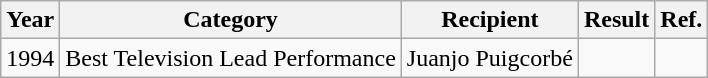<table class = "wikitable sortable">
<tr>
<th>Year</th>
<th>Category</th>
<th>Recipient</th>
<th>Result</th>
<th>Ref.</th>
</tr>
<tr>
<td>1994</td>
<td>Best Television Lead Performance</td>
<td>Juanjo Puigcorbé</td>
<td></td>
<td></td>
</tr>
</table>
